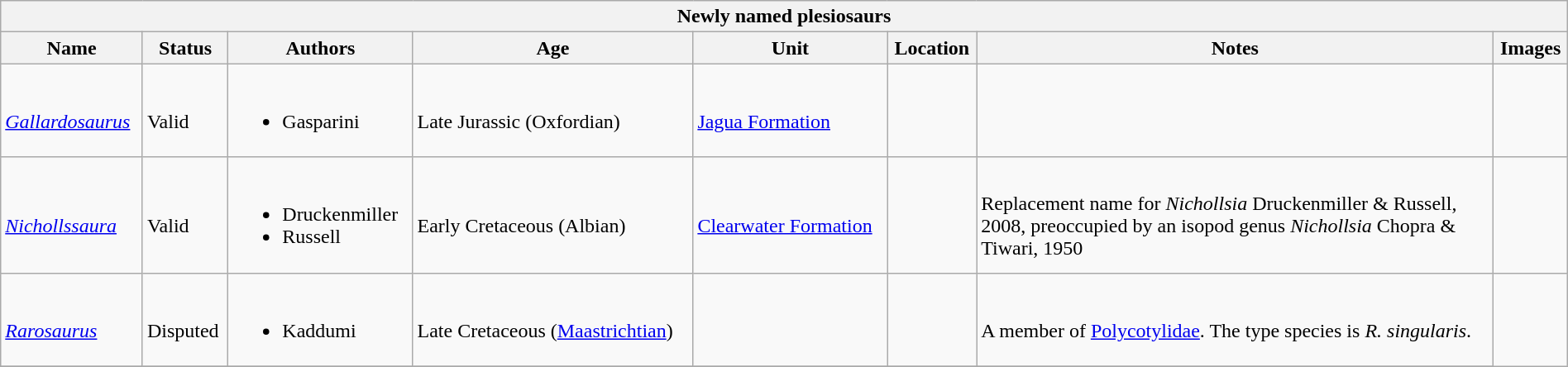<table class="wikitable sortable" align="center" width="100%">
<tr>
<th colspan="8" align="center"><strong>Newly named plesiosaurs</strong></th>
</tr>
<tr>
<th>Name</th>
<th>Status</th>
<th>Authors</th>
<th>Age</th>
<th>Unit</th>
<th>Location</th>
<th width="33%" class="unsortable">Notes</th>
<th class="unsortable">Images</th>
</tr>
<tr>
<td><br><em><a href='#'>Gallardosaurus</a></em></td>
<td><br>Valid</td>
<td><br><ul><li>Gasparini</li></ul></td>
<td><br>Late Jurassic (Oxfordian)</td>
<td><br><a href='#'>Jagua Formation</a></td>
<td><br></td>
<td></td>
<td></td>
</tr>
<tr>
<td><br><em><a href='#'>Nichollssaura</a></em></td>
<td><br>Valid</td>
<td><br><ul><li>Druckenmiller</li><li>Russell</li></ul></td>
<td><br>Early Cretaceous (Albian)</td>
<td><br><a href='#'>Clearwater Formation</a></td>
<td><br></td>
<td><br>Replacement name for <em>Nichollsia</em> Druckenmiller & Russell, 2008, preoccupied by an isopod genus <em>Nichollsia</em> Chopra & Tiwari, 1950</td>
<td><br></td>
</tr>
<tr>
<td><br><em><a href='#'>Rarosaurus</a></em></td>
<td><br>Disputed</td>
<td><br><ul><li>Kaddumi</li></ul></td>
<td><br>Late Cretaceous (<a href='#'>Maastrichtian</a>)</td>
<td></td>
<td><br></td>
<td><br>A member of <a href='#'>Polycotylidae</a>. The type species is <em>R. singularis</em>.</td>
</tr>
<tr>
</tr>
</table>
